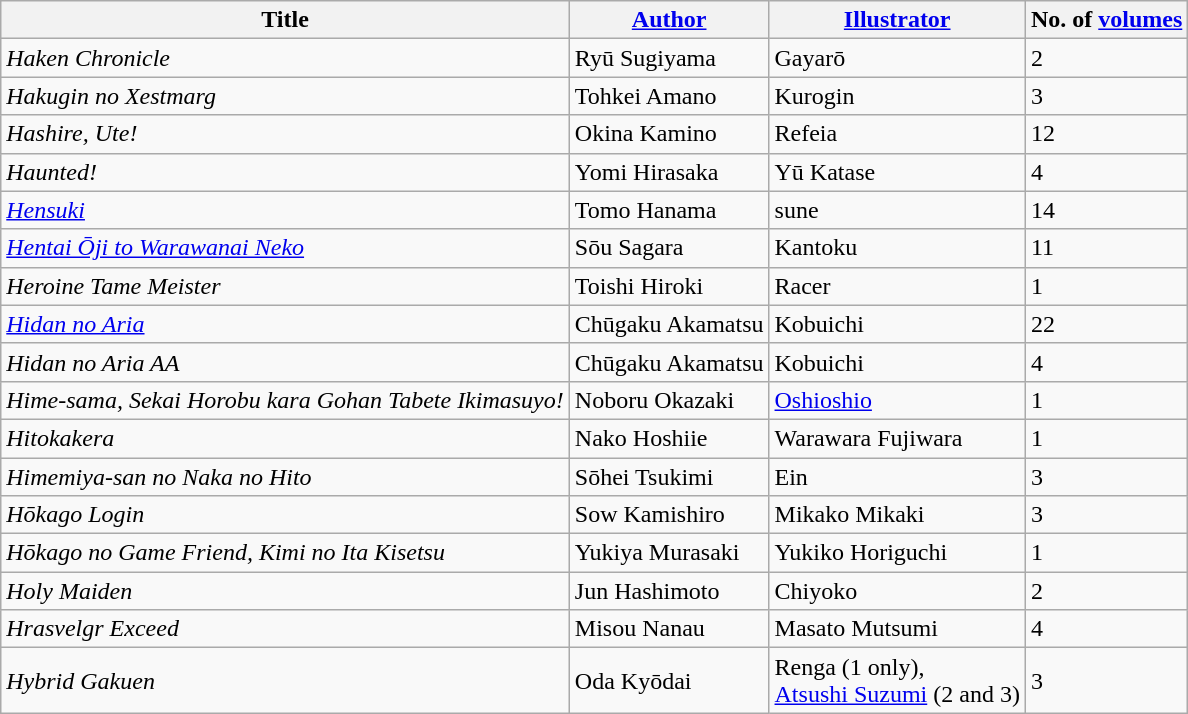<table class="wikitable">
<tr>
<th scope="col">Title</th>
<th scope="col"><a href='#'>Author</a></th>
<th scope="col"><a href='#'>Illustrator</a></th>
<th scope="col">No. of <a href='#'>volumes</a></th>
</tr>
<tr>
<td><em>Haken Chronicle</em></td>
<td>Ryū Sugiyama</td>
<td>Gayarō</td>
<td>2</td>
</tr>
<tr>
<td><em>Hakugin no Xestmarg</em></td>
<td>Tohkei Amano</td>
<td>Kurogin</td>
<td>3</td>
</tr>
<tr>
<td><em>Hashire, Ute!</em></td>
<td>Okina Kamino</td>
<td>Refeia</td>
<td>12</td>
</tr>
<tr>
<td><em>Haunted!</em></td>
<td>Yomi Hirasaka</td>
<td>Yū Katase</td>
<td>4</td>
</tr>
<tr>
<td><em><a href='#'>Hensuki</a></em></td>
<td>Tomo Hanama</td>
<td>sune</td>
<td>14</td>
</tr>
<tr>
<td><em><a href='#'>Hentai Ōji to Warawanai Neko</a></em></td>
<td>Sōu Sagara</td>
<td>Kantoku</td>
<td>11</td>
</tr>
<tr>
<td><em>Heroine Tame Meister</em></td>
<td>Toishi Hiroki</td>
<td>Racer</td>
<td>1</td>
</tr>
<tr>
<td><em><a href='#'>Hidan no Aria</a></em></td>
<td>Chūgaku Akamatsu</td>
<td>Kobuichi</td>
<td>22</td>
</tr>
<tr>
<td><em>Hidan no Aria AA</em></td>
<td>Chūgaku Akamatsu</td>
<td>Kobuichi</td>
<td>4</td>
</tr>
<tr>
<td><em>Hime-sama, Sekai Horobu kara Gohan Tabete Ikimasuyo!</em></td>
<td>Noboru Okazaki</td>
<td><a href='#'>Oshioshio</a></td>
<td>1</td>
</tr>
<tr>
<td><em>Hitokakera</em></td>
<td>Nako Hoshiie</td>
<td>Warawara Fujiwara</td>
<td>1</td>
</tr>
<tr>
<td><em>Himemiya-san no Naka no Hito</em></td>
<td>Sōhei Tsukimi</td>
<td>Ein</td>
<td>3</td>
</tr>
<tr>
<td><em>Hōkago Login</em></td>
<td>Sow Kamishiro</td>
<td>Mikako Mikaki</td>
<td>3</td>
</tr>
<tr>
<td><em>Hōkago no Game Friend, Kimi no Ita Kisetsu</em></td>
<td>Yukiya Murasaki</td>
<td>Yukiko Horiguchi</td>
<td>1</td>
</tr>
<tr>
<td><em>Holy Maiden</em></td>
<td>Jun Hashimoto</td>
<td>Chiyoko</td>
<td>2</td>
</tr>
<tr>
<td><em>Hrasvelgr Exceed </em></td>
<td>Misou Nanau</td>
<td>Masato Mutsumi</td>
<td>4</td>
</tr>
<tr>
<td><em>Hybrid Gakuen</em></td>
<td>Oda Kyōdai</td>
<td>Renga (1 only),<br><a href='#'>Atsushi Suzumi</a> (2 and 3)</td>
<td>3</td>
</tr>
</table>
